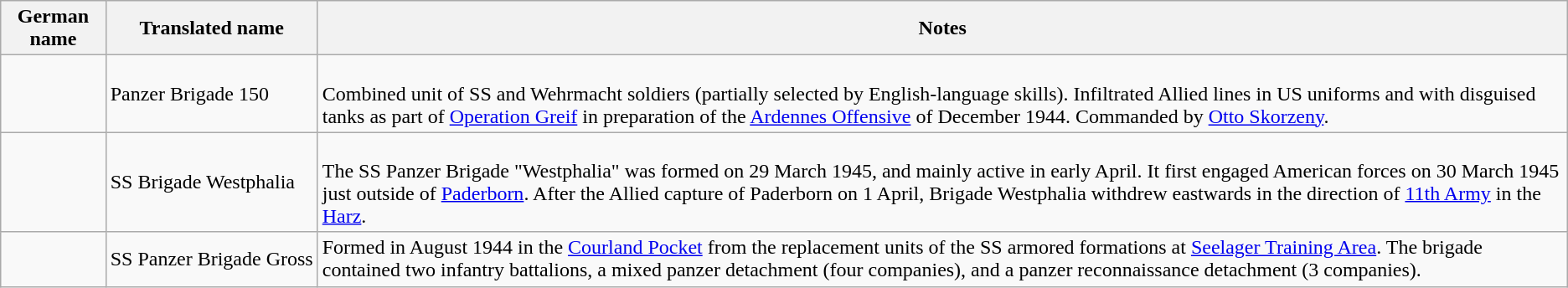<table class="wikitable">
<tr>
<th>German name</th>
<th>Translated name</th>
<th>Notes</th>
</tr>
<tr>
<td style="white-space: nowrap;"></td>
<td>Panzer Brigade 150</td>
<td><br>Combined unit of SS and Wehrmacht soldiers (partially selected by English-language skills). Infiltrated Allied lines in US uniforms and with disguised tanks as part of <a href='#'>Operation Greif</a> in preparation of the <a href='#'>Ardennes Offensive</a> of December 1944. Commanded by <a href='#'>Otto Skorzeny</a>.</td>
</tr>
<tr>
<td></td>
<td>SS Brigade Westphalia</td>
<td><br>The SS Panzer Brigade "Westphalia" was formed on 29 March 1945, and mainly active in early April. It first engaged American forces on 30 March 1945 just outside of <a href='#'>Paderborn</a>. After the Allied capture of Paderborn on 1 April, Brigade Westphalia withdrew eastwards in the direction of <a href='#'>11th Army</a> in the <a href='#'>Harz</a>.</td>
</tr>
<tr>
<td></td>
<td style="white-space: nowrap;">SS Panzer Brigade Gross</td>
<td>Formed in August 1944 in the <a href='#'>Courland Pocket</a> from the replacement units of the SS armored formations at <a href='#'>Seelager Training Area</a>. The brigade contained two infantry battalions, a mixed panzer detachment (four companies), and a panzer reconnaissance detachment (3 companies).</td>
</tr>
</table>
